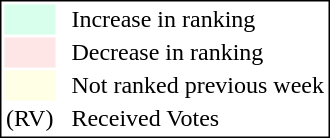<table style="border:1px solid black;">
<tr>
<td style="background:#D8FFEB; width:20px;"></td>
<td> </td>
<td>Increase in ranking</td>
</tr>
<tr>
<td style="background:#FFE6E6; width:20px;"></td>
<td> </td>
<td>Decrease in ranking</td>
</tr>
<tr>
<td style="background:#FFFFE6; width:20px;"></td>
<td> </td>
<td>Not ranked previous week</td>
</tr>
<tr>
<td>(RV)</td>
<td> </td>
<td>Received Votes</td>
</tr>
</table>
